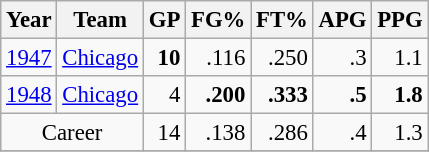<table class="wikitable sortable" style="font-size:95%; text-align:right;">
<tr>
<th>Year</th>
<th>Team</th>
<th>GP</th>
<th>FG%</th>
<th>FT%</th>
<th>APG</th>
<th>PPG</th>
</tr>
<tr>
<td style="text-align:left;"><a href='#'>1947</a></td>
<td style="text-align:left;"><a href='#'>Chicago</a></td>
<td><strong>10</strong></td>
<td>.116</td>
<td>.250</td>
<td>.3</td>
<td>1.1</td>
</tr>
<tr>
<td style="text-align:left;"><a href='#'>1948</a></td>
<td style="text-align:left;"><a href='#'>Chicago</a></td>
<td>4</td>
<td><strong>.200</strong></td>
<td><strong>.333</strong></td>
<td><strong>.5</strong></td>
<td><strong>1.8</strong></td>
</tr>
<tr>
<td style="text-align:center;" colspan="2">Career</td>
<td>14</td>
<td>.138</td>
<td>.286</td>
<td>.4</td>
<td>1.3</td>
</tr>
<tr>
</tr>
</table>
